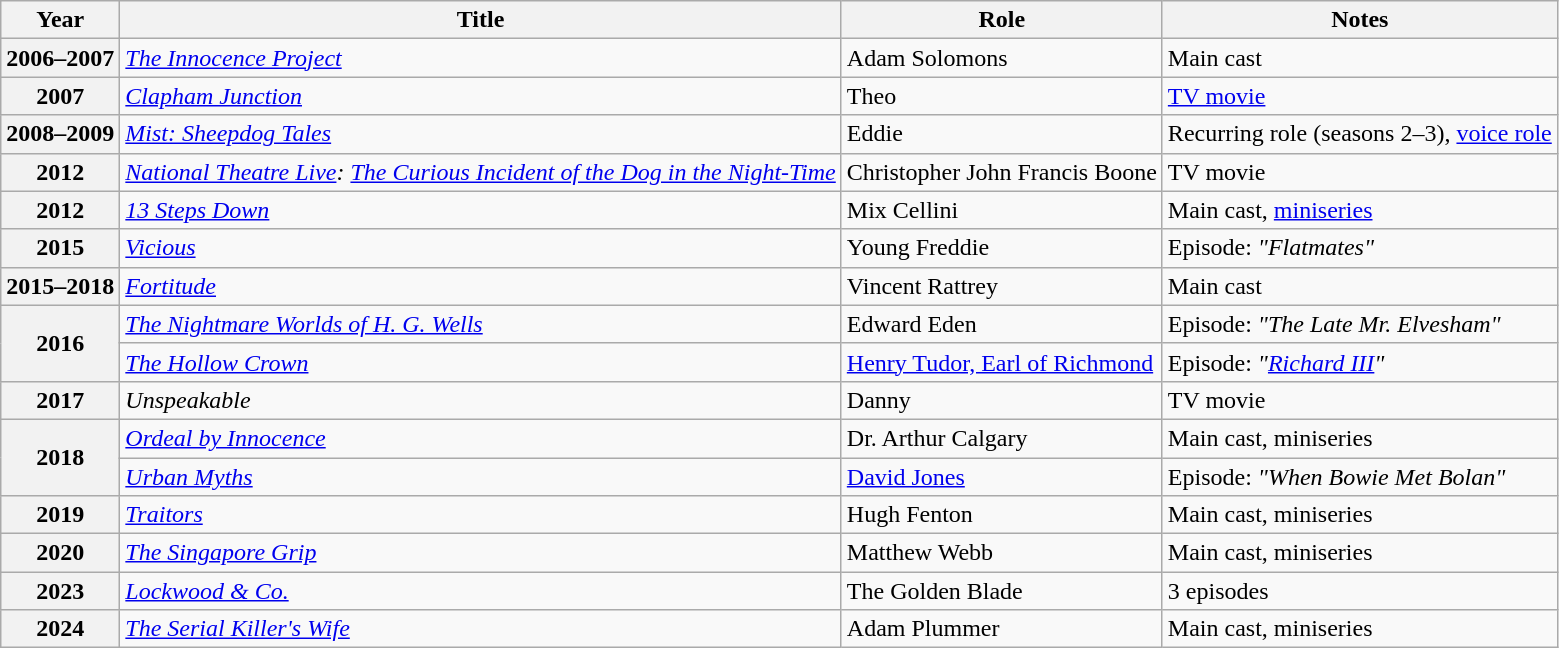<table class="wikitable plainrowheaders sortable">
<tr>
<th scope="col">Year</th>
<th scope="col">Title</th>
<th scope="col">Role</th>
<th scope="col" class="unsortable">Notes</th>
</tr>
<tr>
<th scope="row">2006–2007</th>
<td><em><a href='#'>The Innocence Project</a></em></td>
<td>Adam Solomons</td>
<td>Main cast</td>
</tr>
<tr>
<th scope="row">2007</th>
<td><em><a href='#'>Clapham Junction</a></em></td>
<td>Theo</td>
<td><a href='#'>TV movie</a></td>
</tr>
<tr>
<th scope="row">2008–2009</th>
<td><em><a href='#'>Mist: Sheepdog Tales</a></em></td>
<td>Eddie</td>
<td>Recurring role (seasons 2–3), <a href='#'>voice role</a></td>
</tr>
<tr>
<th scope="row">2012</th>
<td><em><a href='#'>National Theatre Live</a>: <a href='#'>The Curious Incident of the Dog in the Night-Time</a></em></td>
<td>Christopher John Francis Boone</td>
<td>TV movie</td>
</tr>
<tr>
<th scope="row">2012</th>
<td><em><a href='#'>13 Steps Down</a></em></td>
<td>Mix Cellini</td>
<td>Main cast, <a href='#'>miniseries</a></td>
</tr>
<tr>
<th scope="row">2015</th>
<td><em><a href='#'>Vicious</a></em></td>
<td>Young Freddie</td>
<td>Episode: <em>"Flatmates"</em></td>
</tr>
<tr>
<th scope="row">2015–2018</th>
<td><em><a href='#'>Fortitude</a></em></td>
<td>Vincent Rattrey</td>
<td>Main cast</td>
</tr>
<tr>
<th scope="row" rowspan="2">2016</th>
<td><em><a href='#'>The Nightmare Worlds of H. G. Wells</a></em></td>
<td>Edward Eden</td>
<td>Episode: <em>"The Late Mr. Elvesham"</em></td>
</tr>
<tr>
<td><em><a href='#'>The Hollow Crown</a></em></td>
<td><a href='#'>Henry Tudor, Earl of Richmond</a></td>
<td>Episode: <em>"<a href='#'>Richard III</a>"</em></td>
</tr>
<tr>
<th scope="row">2017</th>
<td><em>Unspeakable</em></td>
<td>Danny</td>
<td>TV movie</td>
</tr>
<tr>
<th scope="row" rowspan="2">2018</th>
<td><em><a href='#'>Ordeal by Innocence</a></em></td>
<td>Dr. Arthur Calgary</td>
<td>Main cast, miniseries</td>
</tr>
<tr>
<td><em><a href='#'>Urban Myths</a></em></td>
<td><a href='#'>David Jones</a></td>
<td>Episode: <em>"When Bowie Met Bolan"</em></td>
</tr>
<tr>
<th scope="row">2019</th>
<td><em><a href='#'>Traitors</a></em></td>
<td>Hugh Fenton</td>
<td>Main cast, miniseries</td>
</tr>
<tr>
<th scope="row">2020</th>
<td><em><a href='#'>The Singapore Grip</a></em></td>
<td>Matthew Webb</td>
<td>Main cast, miniseries</td>
</tr>
<tr>
<th scope="row">2023</th>
<td><em><a href='#'>Lockwood & Co.</a></em></td>
<td>The Golden Blade</td>
<td>3 episodes</td>
</tr>
<tr>
<th scope="row">2024</th>
<td><em><a href='#'>The Serial Killer's Wife</a></em></td>
<td>Adam Plummer</td>
<td>Main cast, miniseries</td>
</tr>
</table>
